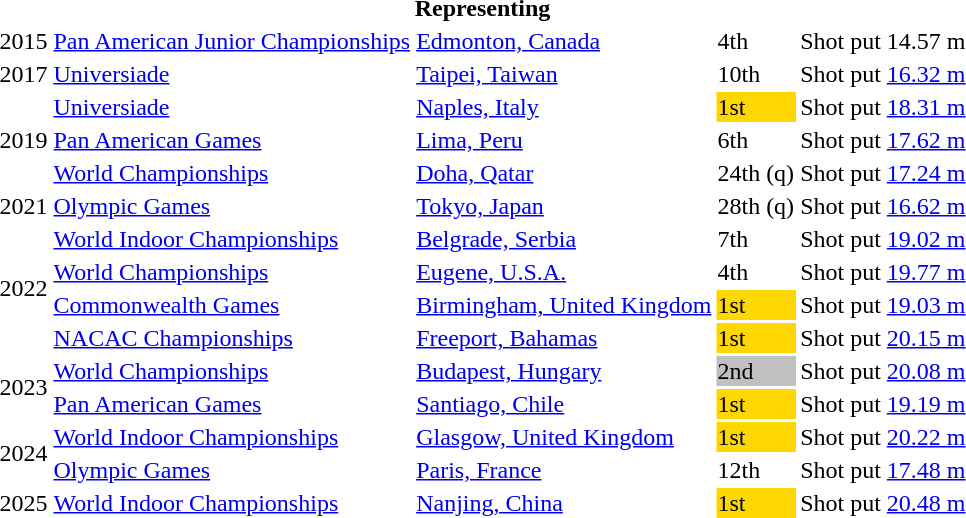<table>
<tr>
<th colspan="6">Representing </th>
</tr>
<tr>
<td>2015</td>
<td><a href='#'>Pan American Junior Championships</a></td>
<td><a href='#'>Edmonton, Canada</a></td>
<td>4th</td>
<td>Shot put</td>
<td>14.57 m</td>
</tr>
<tr>
<td>2017</td>
<td><a href='#'>Universiade</a></td>
<td><a href='#'>Taipei, Taiwan</a></td>
<td>10th</td>
<td>Shot put</td>
<td><a href='#'>16.32 m</a></td>
</tr>
<tr>
<td rowspan=3>2019</td>
<td><a href='#'>Universiade</a></td>
<td><a href='#'>Naples, Italy</a></td>
<td bgcolor=gold>1st</td>
<td>Shot put</td>
<td><a href='#'>18.31 m</a></td>
</tr>
<tr>
<td><a href='#'>Pan American Games</a></td>
<td><a href='#'>Lima, Peru</a></td>
<td>6th</td>
<td>Shot put</td>
<td><a href='#'>17.62 m</a></td>
</tr>
<tr>
<td><a href='#'>World Championships</a></td>
<td><a href='#'>Doha, Qatar</a></td>
<td>24th (q)</td>
<td>Shot put</td>
<td><a href='#'>17.24 m</a></td>
</tr>
<tr>
<td>2021</td>
<td><a href='#'>Olympic Games</a></td>
<td><a href='#'>Tokyo, Japan</a></td>
<td>28th (q)</td>
<td>Shot put</td>
<td><a href='#'>16.62 m</a></td>
</tr>
<tr>
<td rowspan=4>2022</td>
<td><a href='#'>World Indoor Championships</a></td>
<td><a href='#'>Belgrade, Serbia</a></td>
<td>7th</td>
<td>Shot put</td>
<td><a href='#'>19.02 m</a></td>
</tr>
<tr>
<td><a href='#'>World Championships</a></td>
<td><a href='#'>Eugene, U.S.A.</a></td>
<td>4th</td>
<td>Shot put</td>
<td><a href='#'>19.77 m</a></td>
</tr>
<tr>
<td><a href='#'>Commonwealth Games</a></td>
<td><a href='#'>Birmingham, United Kingdom</a></td>
<td bgcolor=gold>1st</td>
<td>Shot put</td>
<td><a href='#'>19.03 m</a></td>
</tr>
<tr>
<td><a href='#'>NACAC Championships</a></td>
<td><a href='#'>Freeport, Bahamas</a></td>
<td bgcolor=gold>1st</td>
<td>Shot put</td>
<td><a href='#'>20.15 m</a></td>
</tr>
<tr>
<td rowspan=2>2023</td>
<td><a href='#'>World Championships</a></td>
<td><a href='#'>Budapest, Hungary</a></td>
<td bgcolor=silver>2nd</td>
<td>Shot put</td>
<td><a href='#'>20.08 m</a></td>
</tr>
<tr>
<td><a href='#'>Pan American Games</a></td>
<td><a href='#'>Santiago, Chile</a></td>
<td bgcolor=gold>1st</td>
<td>Shot put</td>
<td><a href='#'>19.19 m</a></td>
</tr>
<tr>
<td rowspan=2>2024</td>
<td><a href='#'>World Indoor Championships</a></td>
<td><a href='#'>Glasgow, United Kingdom</a></td>
<td bgcolor=gold>1st</td>
<td>Shot put</td>
<td><a href='#'>20.22 m</a></td>
</tr>
<tr>
<td><a href='#'>Olympic Games</a></td>
<td><a href='#'>Paris, France</a></td>
<td>12th</td>
<td>Shot put</td>
<td><a href='#'>17.48 m</a></td>
</tr>
<tr>
<td>2025</td>
<td><a href='#'>World Indoor Championships</a></td>
<td><a href='#'>Nanjing, China</a></td>
<td bgcolor=gold>1st</td>
<td>Shot put</td>
<td><a href='#'>20.48 m</a></td>
</tr>
</table>
